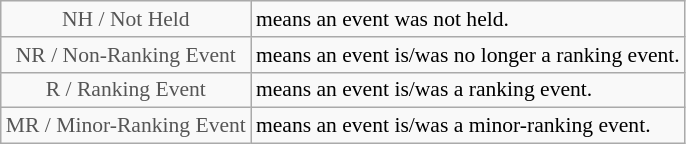<table class="wikitable" style="font-size:90%">
<tr>
<td style="text-align:center; color:#555555;" colspan="4">NH / Not Held</td>
<td>means an event was not held.</td>
</tr>
<tr>
<td style="text-align:center; color:#555555;" colspan="4">NR / Non-Ranking Event</td>
<td>means an event is/was no longer a ranking event.</td>
</tr>
<tr>
<td style="text-align:center; color:#555555;" colspan="4">R / Ranking Event</td>
<td>means an event is/was a ranking event.</td>
</tr>
<tr>
<td style="text-align:center; color:#555555;" colspan="4">MR / Minor-Ranking Event</td>
<td>means an event is/was a minor-ranking event.</td>
</tr>
</table>
